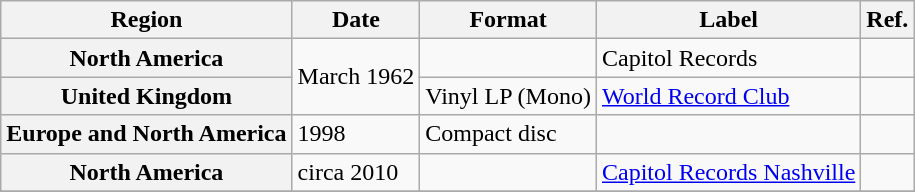<table class="wikitable plainrowheaders">
<tr>
<th scope="col">Region</th>
<th scope="col">Date</th>
<th scope="col">Format</th>
<th scope="col">Label</th>
<th scope="col">Ref.</th>
</tr>
<tr>
<th scope="row">North America</th>
<td rowspan="2">March 1962</td>
<td></td>
<td>Capitol Records</td>
<td></td>
</tr>
<tr>
<th scope="row">United Kingdom</th>
<td>Vinyl LP (Mono)</td>
<td><a href='#'>World Record Club</a></td>
<td></td>
</tr>
<tr>
<th scope="row">Europe and North America</th>
<td>1998</td>
<td>Compact disc</td>
<td></td>
<td></td>
</tr>
<tr>
<th scope="row">North America</th>
<td>circa 2010</td>
<td></td>
<td><a href='#'>Capitol Records Nashville</a></td>
<td></td>
</tr>
<tr>
</tr>
</table>
